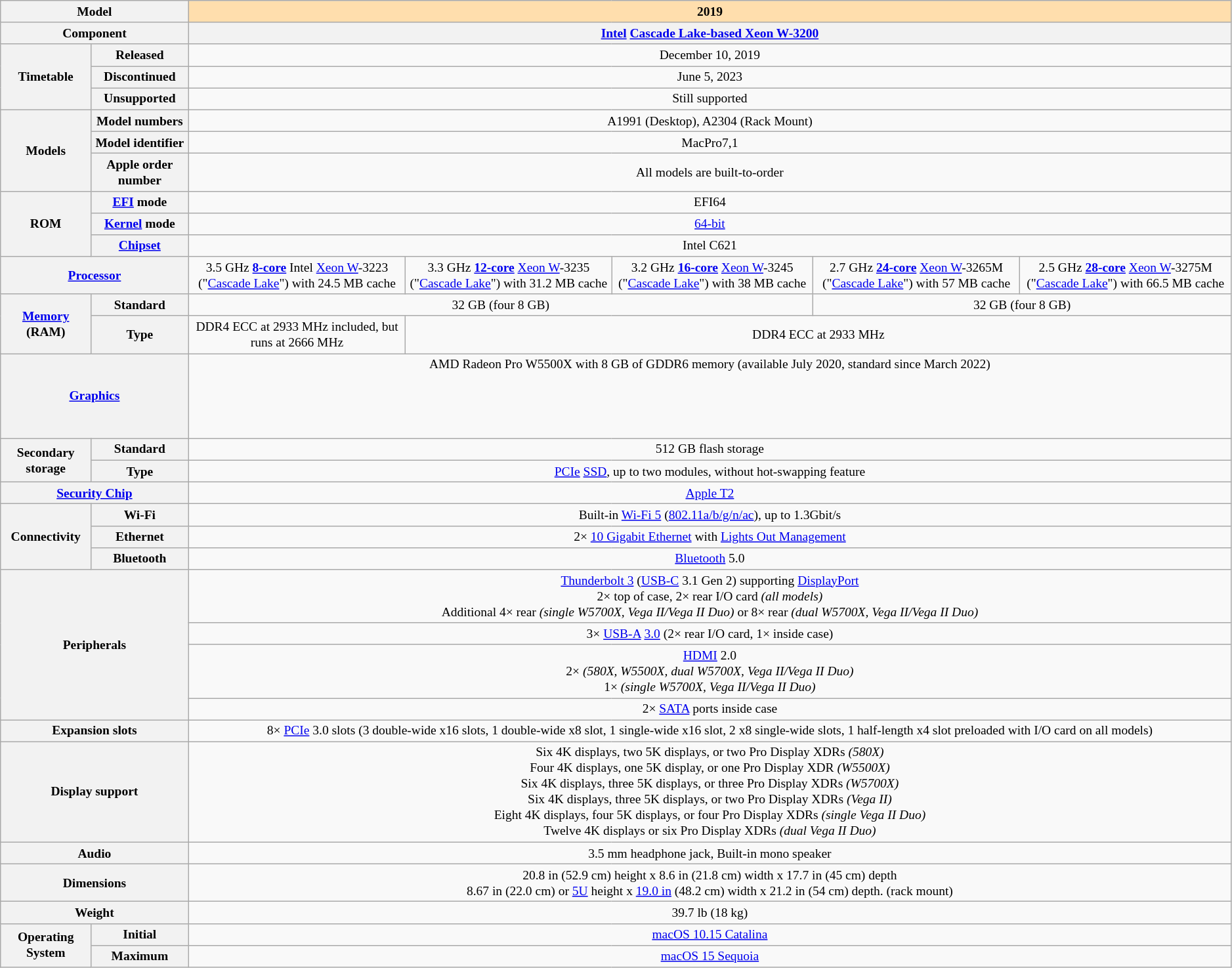<table class="wikitable mw-collapsible" style="font-size:small; text-align:center">
<tr>
<th colspan=2>Model</th>
<th colspan=5 style="background:#ffdead">2019</th>
</tr>
<tr>
<th colspan=2>Component</th>
<th colspan=5><a href='#'>Intel</a> <a href='#'>Cascade Lake-based Xeon W-3200</a></th>
</tr>
<tr>
<th rowspan=3>Timetable</th>
<th>Released</th>
<td colspan=5>December 10, 2019</td>
</tr>
<tr>
<th>Discontinued</th>
<td colspan=5>June 5, 2023</td>
</tr>
<tr>
<th>Unsupported</th>
<td colspan=5>Still supported</td>
</tr>
<tr>
<th rowspan=3>Models</th>
<th>Model numbers</th>
<td colspan=5>A1991 (Desktop), A2304 (Rack Mount)</td>
</tr>
<tr>
<th>Model identifier</th>
<td colspan=5>MacPro7,1</td>
</tr>
<tr>
<th>Apple order number</th>
<td colspan=5>All models are built-to-order</td>
</tr>
<tr>
<th rowspan=3>ROM</th>
<th><a href='#'>EFI</a> mode</th>
<td colspan=5>EFI64</td>
</tr>
<tr>
<th><a href='#'>Kernel</a> mode</th>
<td colspan=5><a href='#'>64-bit</a></td>
</tr>
<tr>
<th><a href='#'>Chipset</a></th>
<td colspan=5>Intel C621</td>
</tr>
<tr>
<th colspan=2><a href='#'>Processor</a></th>
<td>3.5 GHz <strong><a href='#'>8-core</a></strong> Intel <a href='#'>Xeon W</a>-3223 ("<a href='#'>Cascade Lake</a>") with 24.5 MB cache</td>
<td>3.3 GHz <strong><a href='#'>12-core</a></strong> <a href='#'>Xeon W</a>-3235 ("<a href='#'>Cascade Lake</a>") with 31.2 MB cache</td>
<td>3.2 GHz <strong><a href='#'>16-core</a></strong> <a href='#'>Xeon W</a>-3245 ("<a href='#'>Cascade Lake</a>") with 38 MB cache</td>
<td>2.7 GHz <strong><a href='#'>24-core</a></strong> <a href='#'>Xeon W</a>-3265M ("<a href='#'>Cascade Lake</a>") with 57 MB cache</td>
<td>2.5 GHz <strong><a href='#'>28-core</a></strong> <a href='#'>Xeon W</a>-3275M ("<a href='#'>Cascade Lake</a>") with 66.5 MB cache</td>
</tr>
<tr>
<th rowspan=2><a href='#'>Memory</a> (RAM)</th>
<th>Standard</th>
<td colspan=3>32 GB (four 8 GB)<br></td>
<td colspan=2>32 GB (four 8 GB)<br></td>
</tr>
<tr>
<th>Type</th>
<td>DDR4 ECC at 2933 MHz included, but runs at 2666 MHz</td>
<td colspan=5>DDR4 ECC at 2933 MHz</td>
</tr>
<tr>
<th colspan=2><a href='#'>Graphics</a></th>
<td colspan=5>AMD Radeon Pro W5500X with 8 GB of GDDR6 memory (available July 2020, standard since March 2022)<br><br><br><br><br></td>
</tr>
<tr>
<th rowspan=2>Secondary storage</th>
<th>Standard</th>
<td colspan=5>512 GB flash storage<br></td>
</tr>
<tr>
<th>Type</th>
<td colspan=5><a href='#'>PCIe</a> <a href='#'>SSD</a>, up to two modules, without hot-swapping feature</td>
</tr>
<tr>
<th colspan=2><a href='#'>Security Chip</a></th>
<td colspan=5><a href='#'>Apple T2</a></td>
</tr>
<tr>
<th rowspan=3>Connectivity</th>
<th>Wi-Fi</th>
<td colspan=5>Built-in <a href='#'>Wi-Fi 5</a> (<a href='#'>802.11a/b/g/n/ac</a>), up to 1.3Gbit/s</td>
</tr>
<tr>
<th>Ethernet</th>
<td colspan=5>2× <a href='#'>10 Gigabit Ethernet</a> with <a href='#'>Lights Out Management</a></td>
</tr>
<tr>
<th>Bluetooth</th>
<td colspan=5><a href='#'>Bluetooth</a> 5.0</td>
</tr>
<tr>
<th colspan=2 rowspan=4>Peripherals</th>
<td colspan=5><a href='#'>Thunderbolt 3</a> (<a href='#'>USB-C</a> 3.1 Gen 2) supporting <a href='#'>DisplayPort</a><br>2× top of case, 2× rear I/O card <em>(all models)</em><br>Additional 4× rear <em>(single W5700X, Vega II/Vega II Duo)</em> or 8× rear <em>(dual W5700X, Vega II/Vega II Duo)</em></td>
</tr>
<tr>
<td colspan=5>3× <a href='#'>USB-A</a> <a href='#'>3.0</a> (2× rear I/O card, 1× inside case)</td>
</tr>
<tr>
<td colspan=5><a href='#'>HDMI</a> 2.0<br>2× <em>(580X, W5500X, dual W5700X, Vega II/Vega II Duo)</em><br>1× <em>(single W5700X, Vega II/Vega II Duo)</em></td>
</tr>
<tr>
<td colspan=5>2× <a href='#'>SATA</a> ports inside case</td>
</tr>
<tr>
<th colspan="2">Expansion slots</th>
<td colspan="5">8× <a href='#'>PCIe</a> 3.0 slots (3 double-wide x16 slots, 1 double-wide x8 slot, 1 single-wide x16 slot, 2 x8 single-wide slots, 1 half-length x4 slot preloaded with I/O card on all models)</td>
</tr>
<tr>
<th colspan=2>Display support</th>
<td colspan=5>Six 4K displays, two 5K displays, or two Pro Display XDRs <em>(580X)</em><br>Four 4K displays, one 5K display, or one Pro Display XDR <em>(W5500X)</em><br>Six 4K displays, three 5K displays, or three Pro Display XDRs <em>(W5700X)</em><br>Six 4K displays, three 5K displays, or two Pro Display XDRs <em>(Vega II)</em><br>Eight 4K displays, four 5K displays, or four Pro Display XDRs <em>(single Vega II Duo)</em><br>Twelve 4K displays or six Pro Display XDRs <em>(dual Vega II Duo)</em></td>
</tr>
<tr>
<th colspan=2>Audio</th>
<td colspan=5>3.5 mm headphone jack, Built-in mono speaker</td>
</tr>
<tr>
<th colspan=2>Dimensions</th>
<td colspan=5>20.8 in (52.9 cm) height x 8.6 in (21.8 cm) width x 17.7 in (45 cm) depth<br>8.67 in (22.0 cm) or <a href='#'>5U</a> height x <a href='#'>19.0 in</a> (48.2 cm) width x 21.2 in (54 cm) depth. (rack mount)</td>
</tr>
<tr>
<th colspan=2>Weight</th>
<td colspan=5>39.7 lb (18 kg)</td>
</tr>
<tr>
<th rowspan="2">Operating System</th>
<th>Initial</th>
<td colspan="5"><a href='#'>macOS 10.15 Catalina</a></td>
</tr>
<tr>
<th>Maximum</th>
<td colspan="5"><a href='#'>macOS 15 Sequoia</a></td>
</tr>
</table>
